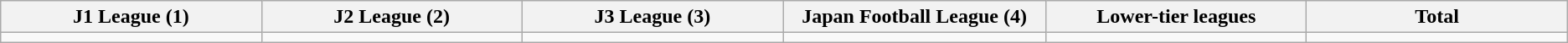<table class="wikitable">
<tr>
<th width="5%">J1 League (1)</th>
<th width="5%">J2 League (2)</th>
<th width="5%">J3 League (3)</th>
<th width="5%">Japan Football League (4)</th>
<th width="5%">Lower-tier leagues</th>
<th width="5%">Total</th>
</tr>
<tr>
<td></td>
<td></td>
<td></td>
<td></td>
<td></td>
<td></td>
</tr>
</table>
